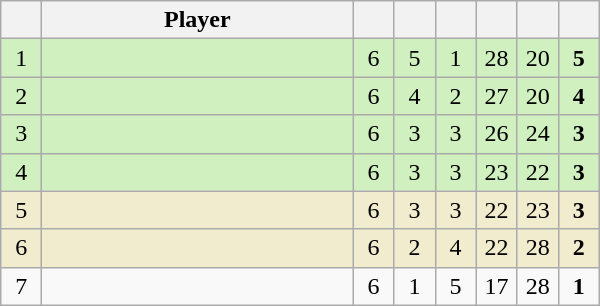<table class="wikitable" style="text-align:center; margin: 1em auto 1em auto, align:left">
<tr>
<th width=20></th>
<th width=200>Player</th>
<th width=20></th>
<th width=20></th>
<th width=20></th>
<th width=20></th>
<th width=20></th>
<th width=20></th>
</tr>
<tr style="background:#D0F0C0;">
<td>1</td>
<td align=left></td>
<td>6</td>
<td>5</td>
<td>1</td>
<td>28</td>
<td>20</td>
<td><strong>5</strong></td>
</tr>
<tr style="background:#D0F0C0;">
<td>2</td>
<td align=left></td>
<td>6</td>
<td>4</td>
<td>2</td>
<td>27</td>
<td>20</td>
<td><strong>4</strong></td>
</tr>
<tr style="background:#D0F0C0;">
<td>3</td>
<td align=left></td>
<td>6</td>
<td>3</td>
<td>3</td>
<td>26</td>
<td>24</td>
<td><strong>3</strong></td>
</tr>
<tr style="background:#D0F0C0;">
<td>4</td>
<td align=left></td>
<td>6</td>
<td>3</td>
<td>3</td>
<td>23</td>
<td>22</td>
<td><strong>3</strong></td>
</tr>
<tr style="background:#f2ecce;">
<td>5</td>
<td align=left></td>
<td>6</td>
<td>3</td>
<td>3</td>
<td>22</td>
<td>23</td>
<td><strong>3</strong></td>
</tr>
<tr style="background:#f2ecce;">
<td>6</td>
<td align=left></td>
<td>6</td>
<td>2</td>
<td>4</td>
<td>22</td>
<td>28</td>
<td><strong>2</strong></td>
</tr>
<tr style=>
<td>7</td>
<td align=left></td>
<td>6</td>
<td>1</td>
<td>5</td>
<td>17</td>
<td>28</td>
<td><strong>1</strong></td>
</tr>
</table>
